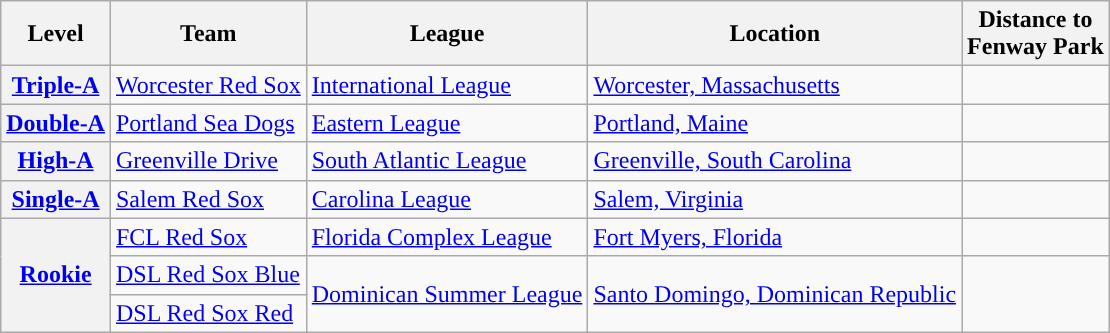<table class="wikitable plainrowheaders">
<tr>
<th scope="col" style="text-align:center; ">Level</th>
<th scope="col" style="text-align:center; ">Team</th>
<th scope="col" style="text-align:center; ">League</th>
<th scope="col" style="text-align:center; ">Location</th>
<th scope="col" style="text-align:center; ">Distance to<br>Fenway Park</th>
</tr>
<tr>
<th scope="row"><a href='#'>Triple-A</a></th>
<td><a href='#'>Worcester Red Sox</a></td>
<td><a href='#'>International League</a></td>
<td><a href='#'>Worcester, Massachusetts</a></td>
<td align=right></td>
</tr>
<tr>
<th scope="row"><a href='#'>Double-A</a></th>
<td><a href='#'>Portland Sea Dogs</a></td>
<td><a href='#'>Eastern League</a></td>
<td><a href='#'>Portland, Maine</a></td>
<td align=right></td>
</tr>
<tr>
<th scope="row"><a href='#'>High-A</a></th>
<td><a href='#'>Greenville Drive</a></td>
<td><a href='#'>South Atlantic League</a></td>
<td><a href='#'>Greenville, South Carolina</a></td>
<td align=right></td>
</tr>
<tr>
<th scope="row"><a href='#'>Single-A</a></th>
<td><a href='#'>Salem Red Sox</a></td>
<td><a href='#'>Carolina League</a></td>
<td><a href='#'>Salem, Virginia</a></td>
<td align=right></td>
</tr>
<tr>
<th scope="row" rowspan=3><a href='#'>Rookie</a></th>
<td><a href='#'>FCL Red Sox</a></td>
<td><a href='#'>Florida Complex League</a></td>
<td><a href='#'>Fort Myers, Florida</a></td>
<td align=right></td>
</tr>
<tr>
<td><a href='#'>DSL Red Sox Blue</a></td>
<td rowspan=2><a href='#'>Dominican Summer League</a></td>
<td rowspan=2><a href='#'>Santo Domingo, Dominican Republic</a></td>
<td rowspan=2 align=right></td>
</tr>
<tr>
<td><a href='#'>DSL Red Sox Red</a></td>
</tr>
</table>
